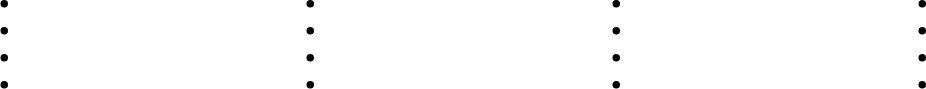<table>
<tr>
<td width=200 valign=top><br><ul><li></li><li></li><li></li><li></li></ul></td>
<td width=200 valign=top><br><ul><li></li><li></li><li></li><li></li></ul></td>
<td width=200 valign=top><br><ul><li></li><li></li><li></li><li></li></ul></td>
<td width=200 valign=top><br><ul><li></li><li></li><li></li><li></li></ul></td>
</tr>
</table>
